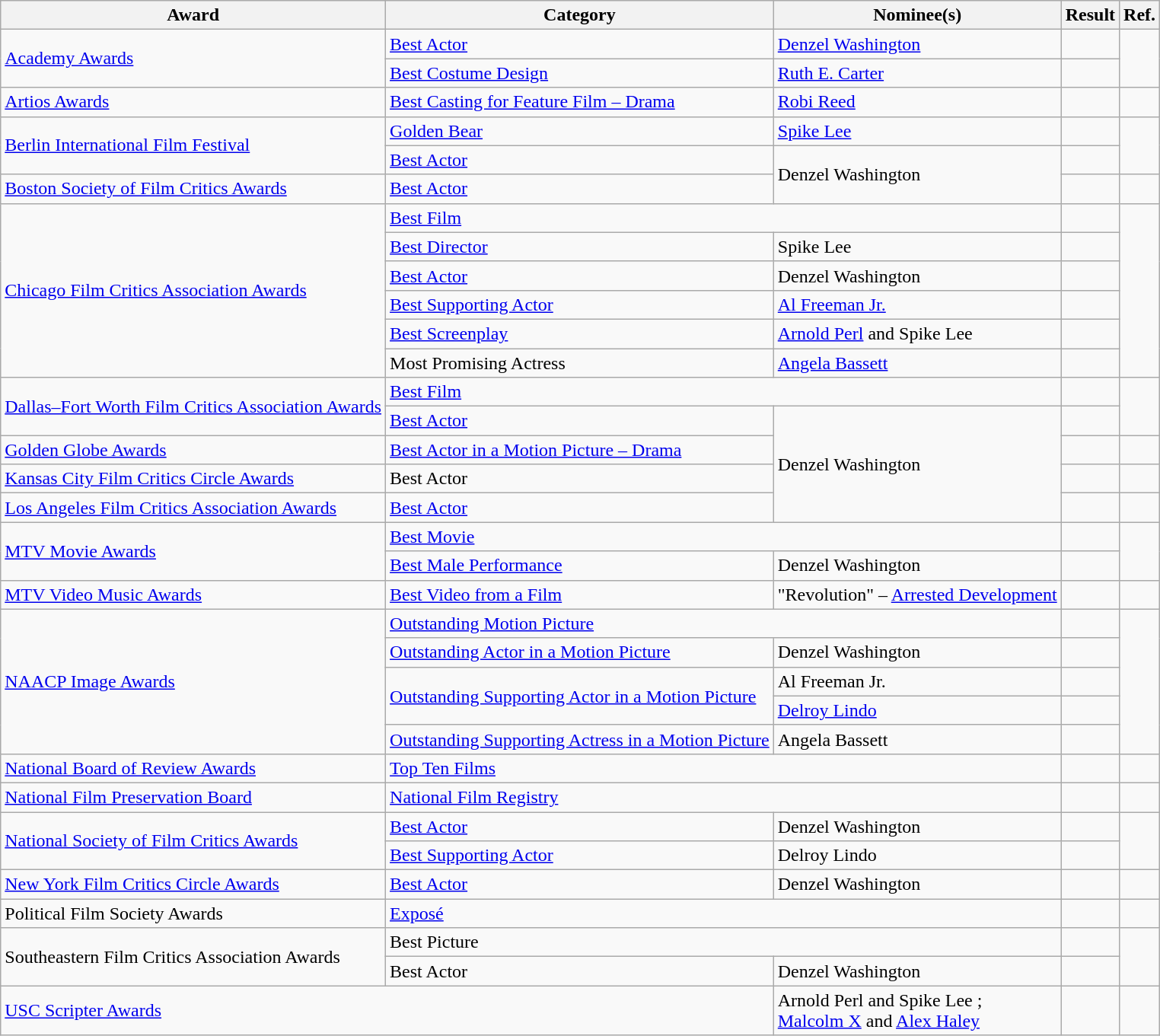<table class="wikitable plainrowheaders">
<tr>
<th>Award</th>
<th>Category</th>
<th>Nominee(s)</th>
<th>Result</th>
<th>Ref.</th>
</tr>
<tr>
<td rowspan="2"><a href='#'>Academy Awards</a></td>
<td><a href='#'>Best Actor</a></td>
<td><a href='#'>Denzel Washington</a></td>
<td></td>
<td align="center" rowspan="2"></td>
</tr>
<tr>
<td><a href='#'>Best Costume Design</a></td>
<td><a href='#'>Ruth E. Carter</a></td>
<td></td>
</tr>
<tr>
<td><a href='#'>Artios Awards</a></td>
<td><a href='#'>Best Casting for Feature Film – Drama</a></td>
<td><a href='#'>Robi Reed</a></td>
<td></td>
<td align="center"></td>
</tr>
<tr>
<td rowspan="2"><a href='#'>Berlin International Film Festival</a></td>
<td><a href='#'>Golden Bear</a></td>
<td><a href='#'>Spike Lee</a></td>
<td></td>
<td align="center" rowspan="2"></td>
</tr>
<tr>
<td><a href='#'>Best Actor</a></td>
<td rowspan="2">Denzel Washington</td>
<td></td>
</tr>
<tr>
<td><a href='#'>Boston Society of Film Critics Awards</a></td>
<td><a href='#'>Best Actor</a></td>
<td></td>
<td align="center"></td>
</tr>
<tr>
<td rowspan="6"><a href='#'>Chicago Film Critics Association Awards</a></td>
<td colspan="2"><a href='#'>Best Film</a></td>
<td></td>
<td align="center" rowspan="6"></td>
</tr>
<tr>
<td><a href='#'>Best Director</a></td>
<td>Spike Lee</td>
<td></td>
</tr>
<tr>
<td><a href='#'>Best Actor</a></td>
<td>Denzel Washington</td>
<td></td>
</tr>
<tr>
<td><a href='#'>Best Supporting Actor</a></td>
<td><a href='#'>Al Freeman Jr.</a></td>
<td></td>
</tr>
<tr>
<td><a href='#'>Best Screenplay</a></td>
<td><a href='#'>Arnold Perl</a> and Spike Lee</td>
<td></td>
</tr>
<tr>
<td>Most Promising Actress</td>
<td><a href='#'>Angela Bassett</a></td>
<td></td>
</tr>
<tr>
<td rowspan="2"><a href='#'>Dallas–Fort Worth Film Critics Association Awards</a></td>
<td colspan="2"><a href='#'>Best Film</a></td>
<td></td>
<td align="center" rowspan="2"></td>
</tr>
<tr>
<td><a href='#'>Best Actor</a></td>
<td rowspan="4">Denzel Washington</td>
<td></td>
</tr>
<tr>
<td><a href='#'>Golden Globe Awards</a></td>
<td><a href='#'>Best Actor in a Motion Picture – Drama</a></td>
<td></td>
<td align="center"></td>
</tr>
<tr>
<td><a href='#'>Kansas City Film Critics Circle Awards</a></td>
<td>Best Actor</td>
<td></td>
<td align="center"></td>
</tr>
<tr>
<td><a href='#'>Los Angeles Film Critics Association Awards</a></td>
<td><a href='#'>Best Actor</a></td>
<td></td>
<td align="center"></td>
</tr>
<tr>
<td rowspan="2"><a href='#'>MTV Movie Awards</a></td>
<td colspan="2"><a href='#'>Best Movie</a></td>
<td></td>
<td align="center" rowspan="2"></td>
</tr>
<tr>
<td><a href='#'>Best Male Performance</a></td>
<td>Denzel Washington</td>
<td></td>
</tr>
<tr>
<td><a href='#'>MTV Video Music Awards</a></td>
<td><a href='#'>Best Video from a Film</a></td>
<td>"Revolution" – <a href='#'>Arrested Development</a></td>
<td></td>
<td align="center"></td>
</tr>
<tr>
<td rowspan="5"><a href='#'>NAACP Image Awards</a></td>
<td colspan="2"><a href='#'>Outstanding Motion Picture</a></td>
<td></td>
<td align="center" rowspan="5"></td>
</tr>
<tr>
<td><a href='#'>Outstanding Actor in a Motion Picture</a></td>
<td>Denzel Washington</td>
<td></td>
</tr>
<tr>
<td rowspan="2"><a href='#'>Outstanding Supporting Actor in a Motion Picture</a></td>
<td>Al Freeman Jr.</td>
<td></td>
</tr>
<tr>
<td><a href='#'>Delroy Lindo</a></td>
<td></td>
</tr>
<tr>
<td><a href='#'>Outstanding Supporting Actress in a Motion Picture</a></td>
<td>Angela Bassett</td>
<td></td>
</tr>
<tr>
<td><a href='#'>National Board of Review Awards</a></td>
<td colspan="2"><a href='#'>Top Ten Films</a></td>
<td></td>
<td align="center"></td>
</tr>
<tr>
<td><a href='#'>National Film Preservation Board</a></td>
<td colspan="2"><a href='#'>National Film Registry</a></td>
<td></td>
<td align="center"></td>
</tr>
<tr>
<td rowspan="2"><a href='#'>National Society of Film Critics Awards</a></td>
<td><a href='#'>Best Actor</a></td>
<td>Denzel Washington</td>
<td></td>
<td align="center" rowspan="2"></td>
</tr>
<tr>
<td><a href='#'>Best Supporting Actor</a></td>
<td>Delroy Lindo</td>
<td></td>
</tr>
<tr>
<td><a href='#'>New York Film Critics Circle Awards</a></td>
<td><a href='#'>Best Actor</a></td>
<td>Denzel Washington</td>
<td></td>
<td align="center"></td>
</tr>
<tr>
<td>Political Film Society Awards</td>
<td colspan="2"><a href='#'>Exposé</a></td>
<td></td>
<td align="center"></td>
</tr>
<tr>
<td rowspan="2">Southeastern Film Critics Association Awards</td>
<td colspan="2">Best Picture</td>
<td></td>
<td align="center" rowspan="2"></td>
</tr>
<tr>
<td>Best Actor</td>
<td>Denzel Washington</td>
<td></td>
</tr>
<tr>
<td colspan="2"><a href='#'>USC Scripter Awards</a></td>
<td>Arnold Perl and Spike Lee ; <br> <a href='#'>Malcolm X</a> and <a href='#'>Alex Haley</a> </td>
<td></td>
<td align="center"></td>
</tr>
</table>
